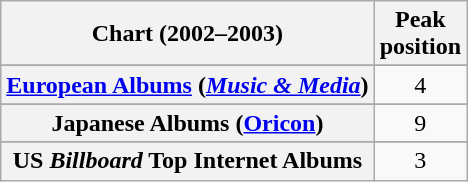<table class="wikitable sortable plainrowheaders" style="text-align:center;">
<tr>
<th>Chart (2002–2003)</th>
<th>Peak<br>position</th>
</tr>
<tr>
</tr>
<tr>
</tr>
<tr>
</tr>
<tr>
</tr>
<tr>
</tr>
<tr>
</tr>
<tr>
</tr>
<tr>
<th scope="row"><a href='#'>European Albums</a> (<em><a href='#'>Music & Media</a></em>)</th>
<td style="text-align:center;">4</td>
</tr>
<tr>
</tr>
<tr>
</tr>
<tr>
</tr>
<tr>
</tr>
<tr>
</tr>
<tr>
<th scope="row">Japanese Albums (<a href='#'>Oricon</a>)</th>
<td style="text-align:center;">9</td>
</tr>
<tr>
</tr>
<tr>
</tr>
<tr>
</tr>
<tr>
</tr>
<tr>
</tr>
<tr>
</tr>
<tr>
</tr>
<tr>
<th scope="row">US <em>Billboard</em> Top Internet Albums</th>
<td style="text-align:center;">3</td>
</tr>
</table>
